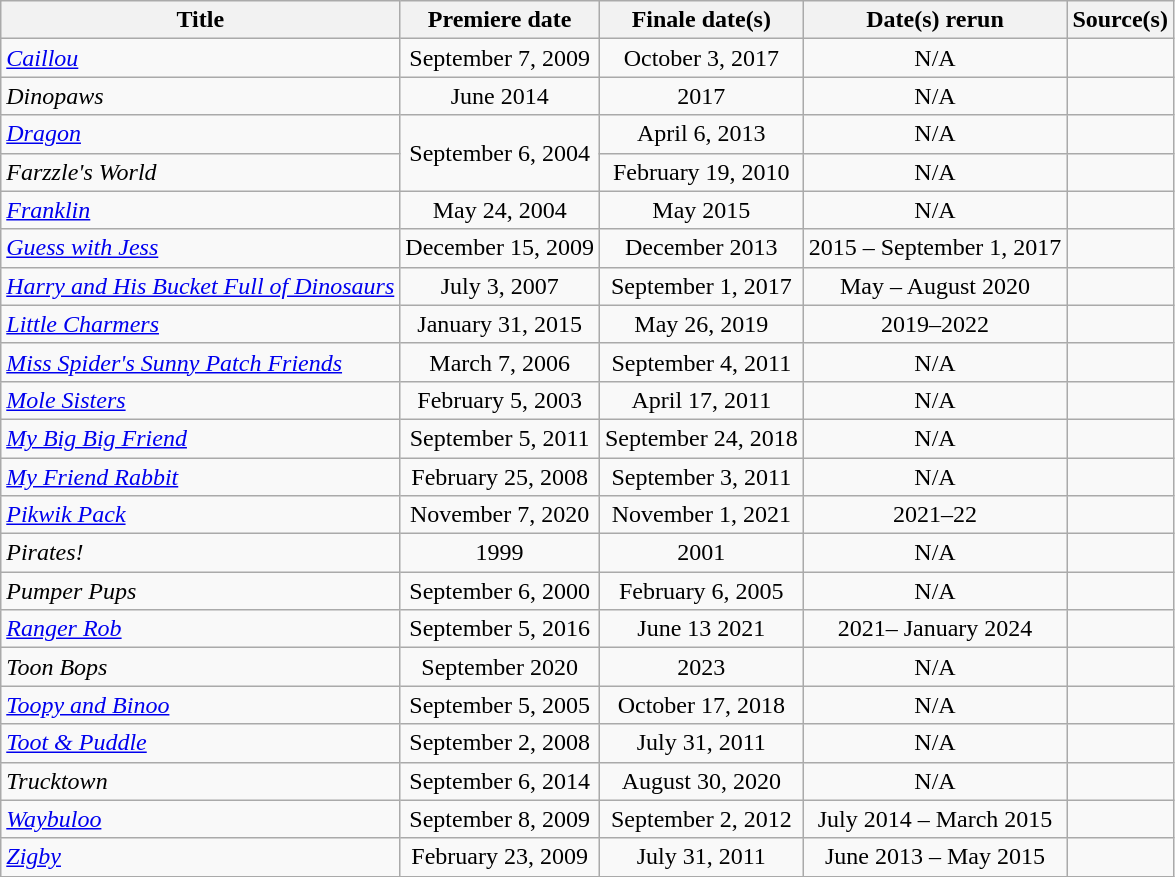<table class="wikitable plainrowheaders sortable" style="text-align:center;">
<tr>
<th scope="col">Title</th>
<th scope="col">Premiere date</th>
<th scope="col">Finale date(s)</th>
<th scope="col">Date(s) rerun</th>
<th class="unsortable">Source(s)</th>
</tr>
<tr>
<td scope="row" style="text-align:left;"><em><a href='#'>Caillou</a></em></td>
<td>September 7, 2009</td>
<td>October 3, 2017</td>
<td>N/A</td>
<td></td>
</tr>
<tr>
<td scope="row" style="text-align:left;"><em>Dinopaws</em></td>
<td>June 2014</td>
<td>2017</td>
<td>N/A</td>
<td></td>
</tr>
<tr>
<td scope="row" style="text-align:left;"><em><a href='#'>Dragon</a></em></td>
<td rowspan="2">September 6, 2004</td>
<td>April 6, 2013</td>
<td>N/A</td>
<td></td>
</tr>
<tr>
<td scope="row" style="text-align:left;"><em>Farzzle's World</em></td>
<td>February 19, 2010</td>
<td>N/A</td>
<td></td>
</tr>
<tr>
<td scope="row" style="text-align:left;"><em><a href='#'>Franklin</a></em></td>
<td>May 24, 2004</td>
<td>May 2015</td>
<td>N/A</td>
<td></td>
</tr>
<tr>
<td scope="row" style="text-align:left;"><em><a href='#'>Guess with Jess</a></em></td>
<td>December 15, 2009</td>
<td>December 2013</td>
<td>2015 – September 1, 2017</td>
<td></td>
</tr>
<tr>
<td scope="row" style="text-align:left;"><em><a href='#'>Harry and His Bucket Full of Dinosaurs</a></em></td>
<td>July 3, 2007</td>
<td>September 1, 2017</td>
<td>May – August 2020</td>
<td></td>
</tr>
<tr>
<td scope="row" style="text-align:left;"><em><a href='#'>Little Charmers</a></em></td>
<td>January 31, 2015</td>
<td>May 26, 2019</td>
<td>2019–2022</td>
<td></td>
</tr>
<tr>
<td scope="row" style="text-align:left;"><em><a href='#'>Miss Spider's Sunny Patch Friends</a></em></td>
<td>March 7, 2006</td>
<td>September 4, 2011</td>
<td>N/A</td>
</tr>
<tr>
<td scope="row" style="text-align:left;"><em><a href='#'>Mole Sisters</a></em></td>
<td>February 5, 2003</td>
<td>April 17, 2011</td>
<td>N/A</td>
<td></td>
</tr>
<tr>
<td scope="row" style="text-align:left;"><em><a href='#'>My Big Big Friend</a></em></td>
<td>September 5, 2011</td>
<td>September 24, 2018</td>
<td>N/A</td>
<td></td>
</tr>
<tr>
<td scope="row" style="text-align:left;"><em><a href='#'>My Friend Rabbit</a></em></td>
<td>February 25, 2008</td>
<td>September 3, 2011</td>
<td>N/A</td>
<td></td>
</tr>
<tr>
<td scope="row" style="text-align:left;"><em><a href='#'>Pikwik Pack</a></em></td>
<td>November 7, 2020</td>
<td>November 1, 2021</td>
<td>2021–22</td>
<td></td>
</tr>
<tr>
<td scope="row" style="text-align:left;"><em>Pirates!</em></td>
<td>1999</td>
<td>2001</td>
<td>N/A</td>
<td></td>
</tr>
<tr>
<td scope="row" style="text-align:left;"><em>Pumper Pups</em></td>
<td>September 6, 2000</td>
<td>February 6, 2005</td>
<td>N/A</td>
<td></td>
</tr>
<tr>
<td scope="row" style="text-align:left;"><em><a href='#'>Ranger Rob</a></em></td>
<td>September 5, 2016</td>
<td>June 13 2021</td>
<td>2021– January 2024</td>
<td></td>
</tr>
<tr>
<td scope="row" style="text-align:left;"><em>Toon Bops</em></td>
<td>September 2020</td>
<td>2023</td>
<td>N/A</td>
<td></td>
</tr>
<tr>
<td scope="row" style="text-align:left;"><em><a href='#'>Toopy and Binoo</a></em></td>
<td>September 5, 2005</td>
<td>October 17, 2018</td>
<td>N/A</td>
</tr>
<tr>
<td scope="row" style="text-align:left;"><em><a href='#'>Toot & Puddle</a></em></td>
<td>September 2, 2008</td>
<td>July 31, 2011</td>
<td>N/A</td>
<td></td>
</tr>
<tr>
<td scope="row" style="text-align:left;"><em>Trucktown</em></td>
<td>September 6, 2014</td>
<td>August 30, 2020</td>
<td>N/A</td>
<td></td>
</tr>
<tr>
<td scope="row" style="text-align:left;"><em><a href='#'>Waybuloo</a></em></td>
<td>September 8, 2009</td>
<td>September 2, 2012</td>
<td>July 2014 – March 2015</td>
<td></td>
</tr>
<tr>
<td scope="row" style="text-align:left;"><em><a href='#'>Zigby</a></em></td>
<td>February 23, 2009</td>
<td>July 31, 2011</td>
<td>June 2013 – May 2015</td>
</tr>
<tr>
</tr>
</table>
